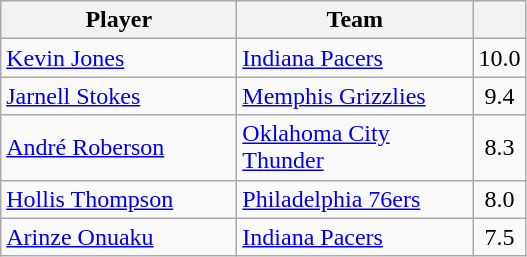<table class="wikitable" style="text-align:left">
<tr>
<th width="150px">Player</th>
<th width="150px">Team</th>
<th width="25px"></th>
</tr>
<tr>
<td><a href='#'>Kevin Jones</a></td>
<td><a href='#'>Indiana Pacers</a></td>
<td align="center">10.0</td>
</tr>
<tr>
<td><a href='#'>Jarnell Stokes</a></td>
<td><a href='#'>Memphis Grizzlies</a></td>
<td align="center">9.4</td>
</tr>
<tr>
<td><a href='#'>André Roberson</a></td>
<td><a href='#'>Oklahoma City Thunder</a></td>
<td align="center">8.3</td>
</tr>
<tr>
<td><a href='#'>Hollis Thompson</a></td>
<td><a href='#'>Philadelphia 76ers</a></td>
<td align="center">8.0</td>
</tr>
<tr>
<td><a href='#'>Arinze Onuaku</a></td>
<td><a href='#'>Indiana Pacers</a></td>
<td align="center">7.5</td>
</tr>
</table>
